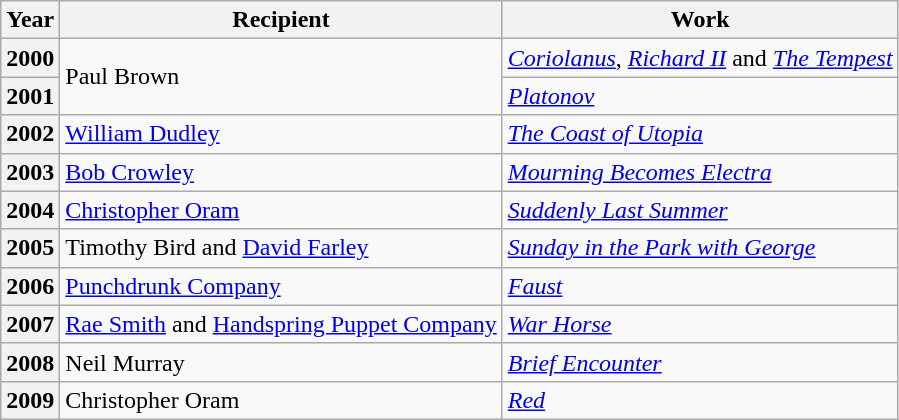<table class="wikitable">
<tr>
<th>Year</th>
<th>Recipient</th>
<th>Work</th>
</tr>
<tr>
<th>2000</th>
<td rowspan="2">Paul Brown</td>
<td><em><a href='#'>Coriolanus</a></em>, <em><a href='#'>Richard II</a></em> and <em><a href='#'>The Tempest</a></em></td>
</tr>
<tr>
<th>2001</th>
<td><em><a href='#'>Platonov</a></em></td>
</tr>
<tr>
<th>2002</th>
<td><a href='#'>William Dudley</a></td>
<td><em><a href='#'>The Coast of Utopia</a></em></td>
</tr>
<tr>
<th>2003</th>
<td><a href='#'>Bob Crowley</a></td>
<td><em><a href='#'>Mourning Becomes Electra</a></em></td>
</tr>
<tr>
<th>2004</th>
<td><a href='#'>Christopher Oram</a></td>
<td><em><a href='#'>Suddenly Last Summer</a></em></td>
</tr>
<tr>
<th>2005</th>
<td>Timothy Bird and <a href='#'>David Farley</a></td>
<td><em><a href='#'>Sunday in the Park with George</a></em></td>
</tr>
<tr>
<th>2006</th>
<td><a href='#'>Punchdrunk Company</a></td>
<td><em><a href='#'>Faust</a></em></td>
</tr>
<tr>
<th>2007</th>
<td><a href='#'>Rae Smith</a> and <a href='#'>Handspring Puppet Company</a></td>
<td><em><a href='#'>War Horse</a></em></td>
</tr>
<tr>
<th>2008</th>
<td>Neil Murray</td>
<td><em><a href='#'>Brief Encounter</a></em></td>
</tr>
<tr>
<th>2009</th>
<td>Christopher Oram</td>
<td><em><a href='#'>Red</a></em></td>
</tr>
</table>
